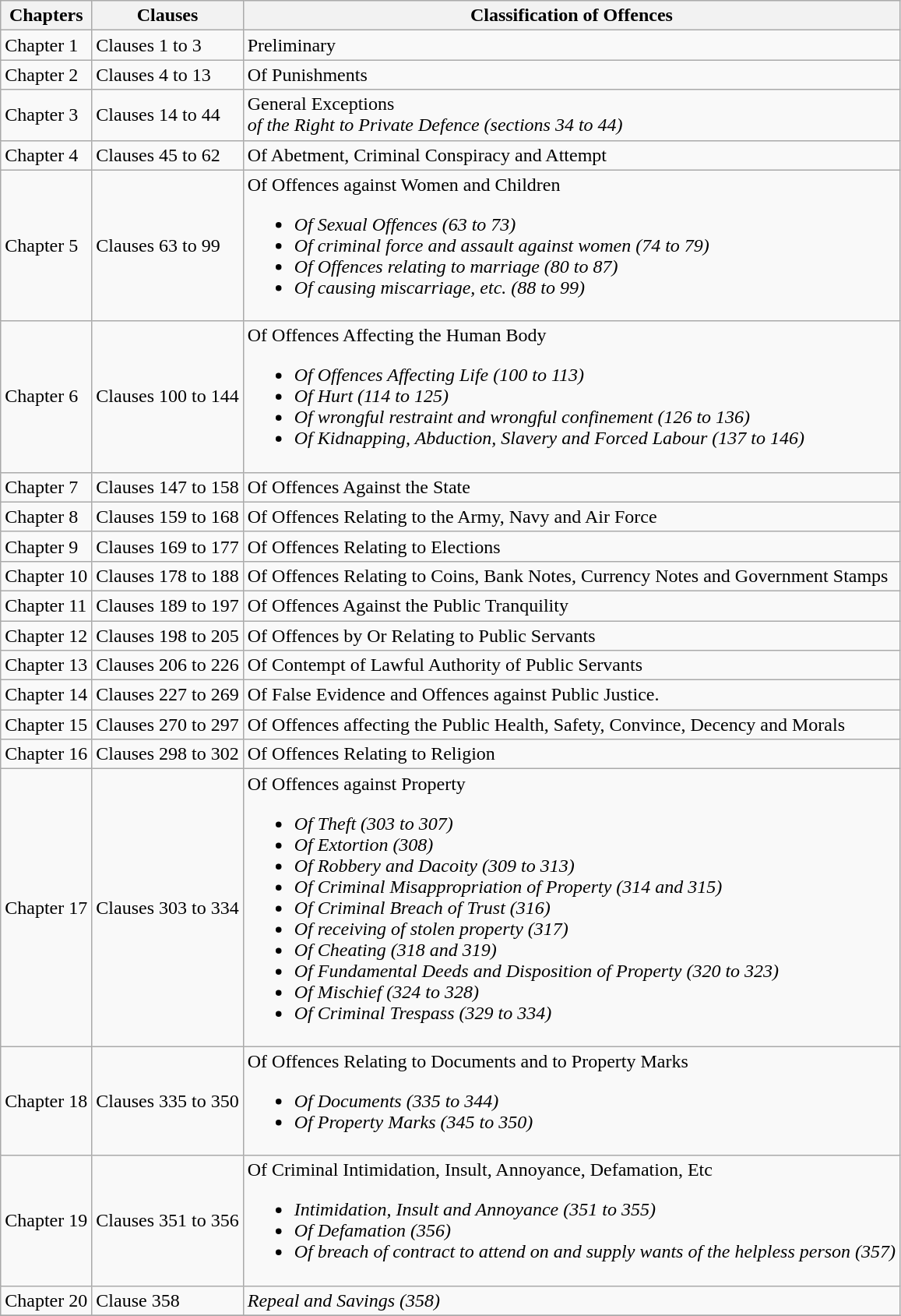<table class="wikitable sortable">
<tr>
<th>Chapters</th>
<th>Clauses</th>
<th>Classification of Offences</th>
</tr>
<tr>
<td>Chapter 1</td>
<td>Clauses 1 to 3</td>
<td>Preliminary</td>
</tr>
<tr>
<td>Chapter 2</td>
<td>Clauses 4 to 13</td>
<td>Of Punishments</td>
</tr>
<tr>
<td>Chapter 3</td>
<td>Clauses 14 to 44</td>
<td>General Exceptions  <br><em>of the Right to Private Defence (sections 34 to 44)</em></td>
</tr>
<tr>
<td>Chapter 4</td>
<td>Clauses 45 to 62</td>
<td>Of Abetment, Criminal Conspiracy and Attempt</td>
</tr>
<tr>
<td>Chapter 5</td>
<td>Clauses 63 to 99</td>
<td>Of Offences against Women and Children<br><ul><li><em>Of Sexual Offences (63 to 73)</em></li><li><em>Of criminal force and assault against women (74 to 79)</em></li><li><em>Of Offences relating to marriage (80 to 87)</em></li><li><em>Of causing miscarriage, etc. (88 to 99)</em></li></ul></td>
</tr>
<tr>
<td>Chapter 6</td>
<td>Clauses 100 to 144</td>
<td>Of Offences Affecting the Human Body<br><ul><li><em>Of Offences Affecting Life (100 to 113)</em></li><li><em>Of Hurt (114 to 125)</em></li><li><em>Of wrongful restraint and wrongful confinement (126 to 136)</em></li><li><em>Of Kidnapping, Abduction, Slavery and Forced Labour (137 to 146)</em></li></ul></td>
</tr>
<tr>
<td>Chapter 7</td>
<td>Clauses 147 to 158</td>
<td>Of Offences Against the State</td>
</tr>
<tr>
<td>Chapter 8</td>
<td>Clauses 159 to 168</td>
<td>Of Offences Relating to the Army, Navy and Air Force</td>
</tr>
<tr>
<td>Chapter 9</td>
<td>Clauses 169 to 177</td>
<td>Of Offences Relating to Elections</td>
</tr>
<tr>
<td>Chapter 10</td>
<td>Clauses 178 to 188</td>
<td>Of Offences Relating to Coins, Bank Notes, Currency Notes and Government Stamps</td>
</tr>
<tr>
<td>Chapter 11</td>
<td>Clauses 189 to 197</td>
<td>Of Offences Against the Public Tranquility</td>
</tr>
<tr>
<td>Chapter 12</td>
<td>Clauses 198 to 205</td>
<td>Of Offences by Or Relating to Public Servants</td>
</tr>
<tr>
<td>Chapter 13</td>
<td>Clauses 206 to 226</td>
<td>Of Contempt of Lawful Authority of Public Servants</td>
</tr>
<tr>
<td>Chapter 14</td>
<td>Clauses 227 to 269</td>
<td>Of False Evidence and  Offences against Public Justice.</td>
</tr>
<tr>
<td>Chapter 15</td>
<td>Clauses 270 to 297</td>
<td>Of Offences affecting the Public Health, Safety, Convince, Decency and Morals</td>
</tr>
<tr>
<td>Chapter 16</td>
<td>Clauses 298 to 302</td>
<td>Of Offences Relating to Religion</td>
</tr>
<tr>
<td>Chapter 17</td>
<td>Clauses 303 to 334</td>
<td>Of Offences against Property<br><ul><li><em>Of Theft (303 to 307)</em></li><li><em>Of Extortion (308)</em></li><li><em>Of Robbery and Dacoity (309 to 313)</em></li><li><em>Of Criminal Misappropriation of Property (314 and 315)</em></li><li><em>Of Criminal Breach of Trust (316)</em></li><li><em>Of receiving of stolen property (317)</em></li><li><em>Of Cheating (318 and 319)</em></li><li><em>Of Fundamental Deeds and Disposition of Property (320 to 323)</em></li><li><em>Of Mischief (324 to 328)</em></li><li><em>Of Criminal Trespass (329 to 334)</em></li></ul></td>
</tr>
<tr>
<td>Chapter 18</td>
<td>Clauses 335 to 350</td>
<td>Of Offences Relating to Documents and to Property Marks<br><ul><li><em>Of Documents (335 to 344)</em></li><li><em>Of Property Marks (345 to 350)</em></li></ul></td>
</tr>
<tr>
<td>Chapter 19</td>
<td>Clauses 351 to 356</td>
<td>Of Criminal Intimidation, Insult, Annoyance, Defamation, Etc<br><ul><li><em>Intimidation, Insult and Annoyance (351 to 355)</em></li><li><em>Of Defamation (356)</em></li><li><em>Of breach of contract to attend on and supply wants of the helpless person (357)</em></li></ul></td>
</tr>
<tr>
<td>Chapter 20</td>
<td>Clause 358</td>
<td><em>Repeal and Savings (358)</em></td>
</tr>
<tr>
</tr>
</table>
